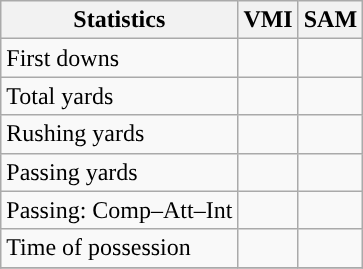<table class="wikitable" style="float: left;">
<tr>
<th>Statistics</th>
<th>VMI</th>
<th>SAM</th>
</tr>
<tr>
<td>First downs</td>
<td></td>
<td></td>
</tr>
<tr>
<td>Total yards</td>
<td></td>
<td></td>
</tr>
<tr>
<td>Rushing yards</td>
<td></td>
<td></td>
</tr>
<tr>
<td>Passing yards</td>
<td></td>
<td></td>
</tr>
<tr>
<td>Passing: Comp–Att–Int</td>
<td></td>
<td></td>
</tr>
<tr>
<td>Time of possession</td>
<td></td>
<td></td>
</tr>
<tr>
</tr>
</table>
